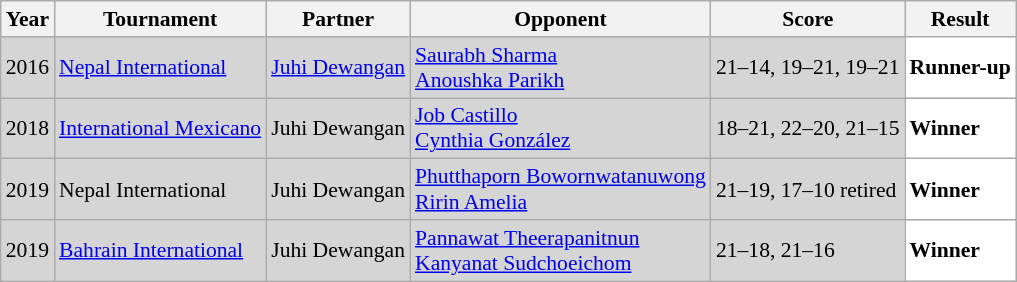<table class="sortable wikitable" style="font-size: 90%;">
<tr>
<th>Year</th>
<th>Tournament</th>
<th>Partner</th>
<th>Opponent</th>
<th>Score</th>
<th>Result</th>
</tr>
<tr style="background:#D5D5D5">
<td align="center">2016</td>
<td align="left"><a href='#'>Nepal International</a></td>
<td align="left"> <a href='#'>Juhi Dewangan</a></td>
<td align="left"> <a href='#'>Saurabh Sharma</a><br> <a href='#'>Anoushka Parikh</a></td>
<td align="left">21–14, 19–21, 19–21</td>
<td style="text-align:left; background:white"> <strong>Runner-up</strong></td>
</tr>
<tr style="background:#D5D5D5">
<td align="center">2018</td>
<td align="left"><a href='#'>International Mexicano</a></td>
<td align="left"> Juhi Dewangan</td>
<td align="left"> <a href='#'>Job Castillo</a><br> <a href='#'>Cynthia González</a></td>
<td align="left">18–21, 22–20, 21–15</td>
<td style="text-align:left; background:white"> <strong>Winner</strong></td>
</tr>
<tr style="background:#D5D5D5">
<td align="center">2019</td>
<td align="left">Nepal International</td>
<td align="left"> Juhi Dewangan</td>
<td align="left"> <a href='#'>Phutthaporn Bowornwatanuwong</a><br> <a href='#'>Ririn Amelia</a></td>
<td align="left">21–19, 17–10 retired</td>
<td style="text-align:left; background:white"> <strong>Winner</strong></td>
</tr>
<tr style="background:#D5D5D5">
<td align="center">2019</td>
<td align="left"><a href='#'>Bahrain International</a></td>
<td align="left"> Juhi Dewangan</td>
<td align="left"> <a href='#'>Pannawat Theerapanitnun</a><br> <a href='#'>Kanyanat Sudchoeichom</a></td>
<td align="left">21–18, 21–16</td>
<td style="text-align:left; background:white"> <strong>Winner</strong></td>
</tr>
</table>
